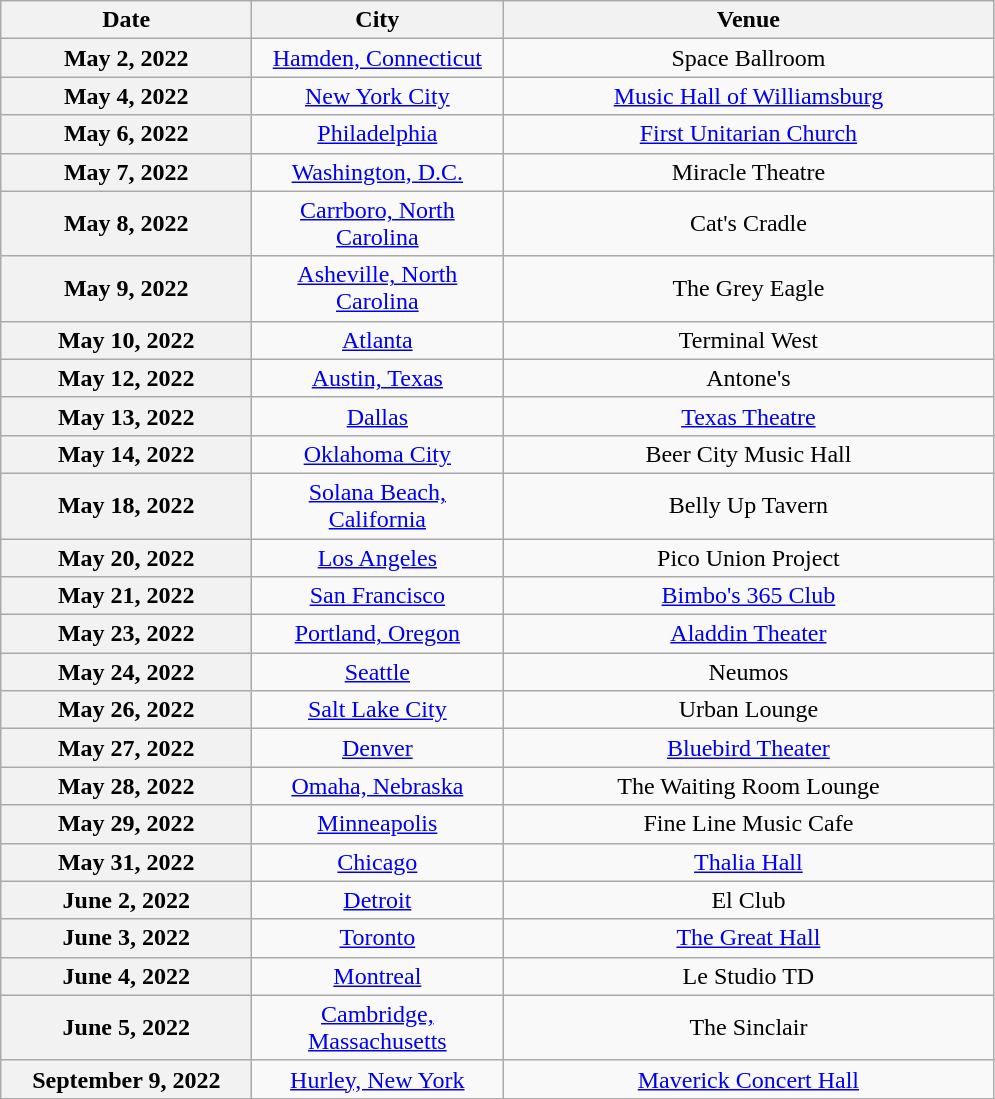<table class="wikitable plainrowheaders" style="text-align:center;">
<tr>
<th scope="col" style="width:10em;">Date</th>
<th scope="col" style="width:10em;">City</th>
<th scope="col" style="width:20em;">Venue</th>
</tr>
<tr>
<th scope="row">May 2, 2022</th>
<td><a href='#'>Hamden, Connecticut</a></td>
<td>Space Ballroom</td>
</tr>
<tr>
<th scope="row">May 4, 2022</th>
<td><a href='#'>New York City</a></td>
<td><a href='#'>Music Hall of Williamsburg</a></td>
</tr>
<tr>
<th scope="row">May 6, 2022</th>
<td><a href='#'>Philadelphia</a></td>
<td><a href='#'>First Unitarian Church</a></td>
</tr>
<tr>
<th scope="row">May 7, 2022</th>
<td><a href='#'>Washington, D.C.</a></td>
<td>Miracle Theatre</td>
</tr>
<tr>
<th scope="row">May 8, 2022</th>
<td><a href='#'>Carrboro, North Carolina</a></td>
<td>Cat's Cradle</td>
</tr>
<tr>
<th scope="row">May 9, 2022</th>
<td><a href='#'>Asheville, North Carolina</a></td>
<td>The Grey Eagle</td>
</tr>
<tr>
<th scope="row">May 10, 2022</th>
<td><a href='#'>Atlanta</a></td>
<td>Terminal West</td>
</tr>
<tr>
<th scope="row">May 12, 2022</th>
<td><a href='#'>Austin, Texas</a></td>
<td>Antone's</td>
</tr>
<tr>
<th scope="row">May 13, 2022</th>
<td><a href='#'>Dallas</a></td>
<td><a href='#'>Texas Theatre</a></td>
</tr>
<tr>
<th scope="row">May 14, 2022</th>
<td><a href='#'>Oklahoma City</a></td>
<td>Beer City Music Hall</td>
</tr>
<tr>
<th scope="row">May 18, 2022</th>
<td><a href='#'>Solana Beach, California</a></td>
<td>Belly Up Tavern</td>
</tr>
<tr>
<th scope="row">May 20, 2022</th>
<td><a href='#'>Los Angeles</a></td>
<td>Pico Union Project</td>
</tr>
<tr>
<th scope="row">May 21, 2022</th>
<td><a href='#'>San Francisco</a></td>
<td><a href='#'>Bimbo's 365 Club</a></td>
</tr>
<tr>
<th scope="row">May 23, 2022</th>
<td><a href='#'>Portland, Oregon</a></td>
<td><a href='#'>Aladdin Theater</a></td>
</tr>
<tr>
<th scope="row">May 24, 2022</th>
<td><a href='#'>Seattle</a></td>
<td>Neumos</td>
</tr>
<tr>
<th scope="row">May 26, 2022</th>
<td><a href='#'>Salt Lake City</a></td>
<td>Urban Lounge</td>
</tr>
<tr>
<th scope="row">May 27, 2022</th>
<td><a href='#'>Denver</a></td>
<td><a href='#'>Bluebird Theater</a></td>
</tr>
<tr>
<th scope="row">May 28, 2022</th>
<td><a href='#'>Omaha, Nebraska</a></td>
<td>The Waiting Room Lounge</td>
</tr>
<tr>
<th scope="row">May 29, 2022</th>
<td><a href='#'>Minneapolis</a></td>
<td>Fine Line Music Cafe</td>
</tr>
<tr>
<th scope="row">May 31, 2022</th>
<td><a href='#'>Chicago</a></td>
<td><a href='#'>Thalia Hall</a></td>
</tr>
<tr>
<th scope="row">June 2, 2022</th>
<td><a href='#'>Detroit</a></td>
<td>El Club</td>
</tr>
<tr>
<th scope="row">June 3, 2022</th>
<td><a href='#'>Toronto</a></td>
<td><a href='#'>The Great Hall</a></td>
</tr>
<tr>
<th scope="row">June 4, 2022</th>
<td><a href='#'>Montreal</a></td>
<td>Le Studio TD</td>
</tr>
<tr>
<th scope="row">June 5, 2022</th>
<td><a href='#'>Cambridge, Massachusetts</a></td>
<td>The Sinclair</td>
</tr>
<tr>
<th scope="row">September 9, 2022</th>
<td><a href='#'>Hurley, New York</a></td>
<td><a href='#'>Maverick Concert Hall</a></td>
</tr>
</table>
